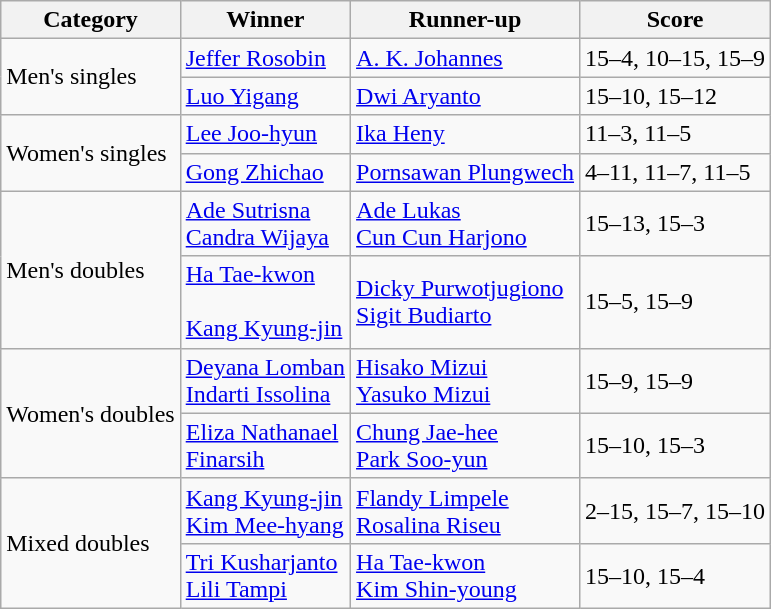<table class="wikitable">
<tr>
<th>Category</th>
<th>Winner</th>
<th>Runner-up</th>
<th>Score</th>
</tr>
<tr>
<td rowspan=2>Men's singles</td>
<td> <a href='#'>Jeffer Rosobin</a></td>
<td> <a href='#'>A. K. Johannes</a></td>
<td>15–4, 10–15, 15–9</td>
</tr>
<tr>
<td> <a href='#'>Luo Yigang</a></td>
<td> <a href='#'>Dwi Aryanto</a></td>
<td>15–10, 15–12</td>
</tr>
<tr>
<td rowspan=2>Women's singles</td>
<td> <a href='#'>Lee Joo-hyun</a></td>
<td> <a href='#'>Ika Heny</a></td>
<td>11–3, 11–5</td>
</tr>
<tr>
<td> <a href='#'>Gong Zhichao</a></td>
<td> <a href='#'>Pornsawan Plungwech</a></td>
<td>4–11, 11–7, 11–5</td>
</tr>
<tr>
<td rowspan=2>Men's doubles</td>
<td> <a href='#'>Ade Sutrisna</a><br> <a href='#'>Candra Wijaya</a></td>
<td> <a href='#'>Ade Lukas</a><br> <a href='#'>Cun Cun Harjono</a></td>
<td>15–13, 15–3</td>
</tr>
<tr>
<td> <a href='#'>Ha Tae-kwon</a><br><br> <a href='#'>Kang Kyung-jin</a></td>
<td> <a href='#'>Dicky Purwotjugiono</a><br> <a href='#'>Sigit Budiarto</a></td>
<td>15–5, 15–9</td>
</tr>
<tr>
<td rowspan=2>Women's doubles</td>
<td> <a href='#'>Deyana Lomban</a><br>  <a href='#'>Indarti Issolina</a></td>
<td> <a href='#'>Hisako Mizui</a><br> <a href='#'>Yasuko Mizui</a></td>
<td>15–9, 15–9</td>
</tr>
<tr>
<td> <a href='#'>Eliza Nathanael</a><br> <a href='#'>Finarsih</a></td>
<td> <a href='#'>Chung Jae-hee</a><br> <a href='#'>Park Soo-yun</a></td>
<td>15–10, 15–3</td>
</tr>
<tr>
<td rowspan=2>Mixed doubles</td>
<td> <a href='#'>Kang Kyung-jin</a><br> <a href='#'>Kim Mee-hyang</a></td>
<td> <a href='#'>Flandy Limpele</a><br> <a href='#'>Rosalina Riseu</a></td>
<td>2–15, 15–7, 15–10</td>
</tr>
<tr>
<td> <a href='#'>Tri Kusharjanto</a><br> <a href='#'>Lili Tampi</a></td>
<td> <a href='#'>Ha Tae-kwon</a><br> <a href='#'>Kim Shin-young</a></td>
<td>15–10, 15–4</td>
</tr>
</table>
